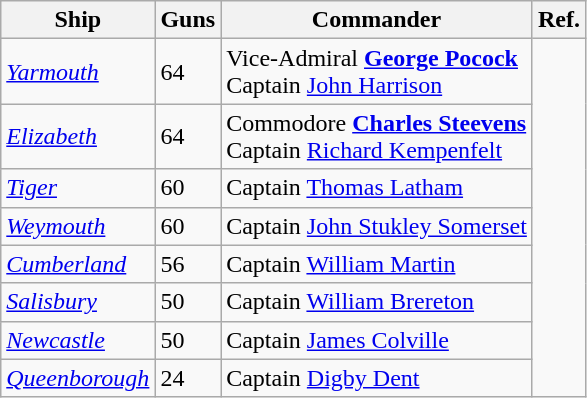<table class="wikitable">
<tr>
<th>Ship</th>
<th>Guns</th>
<th>Commander</th>
<th>Ref.</th>
</tr>
<tr>
<td><a href='#'><em>Yarmouth</em></a></td>
<td>64</td>
<td>Vice-Admiral <strong><a href='#'>George Pocock</a></strong><br>Captain <a href='#'>John Harrison</a></td>
<td rowspan=8></td>
</tr>
<tr>
<td><a href='#'><em>Elizabeth</em></a></td>
<td>64</td>
<td>Commodore <strong><a href='#'>Charles Steevens</a></strong><br>Captain <a href='#'>Richard Kempenfelt</a></td>
</tr>
<tr>
<td><a href='#'><em>Tiger</em></a></td>
<td>60</td>
<td>Captain <a href='#'>Thomas Latham</a></td>
</tr>
<tr>
<td><a href='#'><em>Weymouth</em></a></td>
<td>60</td>
<td>Captain <a href='#'>John Stukley Somerset</a></td>
</tr>
<tr>
<td><a href='#'><em>Cumberland</em></a></td>
<td>56</td>
<td>Captain <a href='#'>William Martin</a></td>
</tr>
<tr>
<td><a href='#'><em>Salisbury</em></a></td>
<td>50</td>
<td>Captain <a href='#'>William Brereton</a></td>
</tr>
<tr>
<td><a href='#'><em>Newcastle</em></a></td>
<td>50</td>
<td>Captain <a href='#'>James Colville</a></td>
</tr>
<tr>
<td><a href='#'><em>Queenborough</em></a></td>
<td>24</td>
<td>Captain <a href='#'>Digby Dent</a></td>
</tr>
</table>
